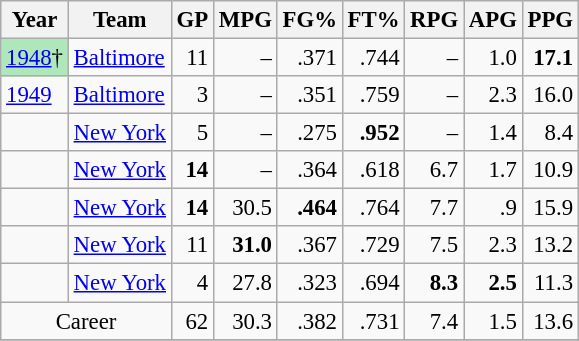<table class="wikitable sortable" style="font-size:95%; text-align:right;">
<tr>
<th>Year</th>
<th>Team</th>
<th>GP</th>
<th>MPG</th>
<th>FG%</th>
<th>FT%</th>
<th>RPG</th>
<th>APG</th>
<th>PPG</th>
</tr>
<tr>
<td style="text-align:left; background:#afe6ba;"><a href='#'>1948</a>†</td>
<td style="text-align:left;"><a href='#'>Baltimore</a></td>
<td>11</td>
<td>–</td>
<td>.371</td>
<td>.744</td>
<td>–</td>
<td>1.0</td>
<td><strong>17.1</strong></td>
</tr>
<tr>
<td style="text-align:left;"><a href='#'>1949</a></td>
<td style="text-align:left;"><a href='#'>Baltimore</a></td>
<td>3</td>
<td>–</td>
<td>.351</td>
<td>.759</td>
<td>–</td>
<td>2.3</td>
<td>16.0</td>
</tr>
<tr>
<td style="text-align:left;"></td>
<td style="text-align:left;"><a href='#'>New York</a></td>
<td>5</td>
<td>–</td>
<td>.275</td>
<td><strong>.952</strong></td>
<td>–</td>
<td>1.4</td>
<td>8.4</td>
</tr>
<tr>
<td style="text-align:left;"></td>
<td style="text-align:left;"><a href='#'>New York</a></td>
<td><strong>14</strong></td>
<td>–</td>
<td>.364</td>
<td>.618</td>
<td>6.7</td>
<td>1.7</td>
<td>10.9</td>
</tr>
<tr>
<td style="text-align:left;"></td>
<td style="text-align:left;"><a href='#'>New York</a></td>
<td><strong>14</strong></td>
<td>30.5</td>
<td><strong>.464</strong></td>
<td>.764</td>
<td>7.7</td>
<td>.9</td>
<td>15.9</td>
</tr>
<tr>
<td style="text-align:left;"></td>
<td style="text-align:left;"><a href='#'>New York</a></td>
<td>11</td>
<td><strong>31.0</strong></td>
<td>.367</td>
<td>.729</td>
<td>7.5</td>
<td>2.3</td>
<td>13.2</td>
</tr>
<tr>
<td style="text-align:left;"></td>
<td style="text-align:left;"><a href='#'>New York</a></td>
<td>4</td>
<td>27.8</td>
<td>.323</td>
<td>.694</td>
<td><strong>8.3</strong></td>
<td><strong>2.5</strong></td>
<td>11.3</td>
</tr>
<tr>
<td style="text-align:center;" colspan="2">Career</td>
<td>62</td>
<td>30.3</td>
<td>.382</td>
<td>.731</td>
<td>7.4</td>
<td>1.5</td>
<td>13.6</td>
</tr>
<tr>
</tr>
</table>
